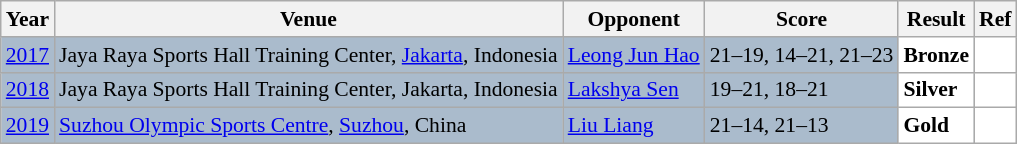<table class="sortable wikitable" style="font-size: 90%;">
<tr>
<th>Year</th>
<th>Venue</th>
<th>Opponent</th>
<th>Score</th>
<th>Result</th>
<th>Ref</th>
</tr>
<tr style="background:#AABBCC">
<td align="center"><a href='#'>2017</a></td>
<td align="left">Jaya Raya Sports Hall Training Center, <a href='#'>Jakarta</a>, Indonesia</td>
<td align="left"> <a href='#'>Leong Jun Hao</a></td>
<td align="left">21–19, 14–21, 21–23</td>
<td style="text-align:left; background:white"> <strong>Bronze</strong></td>
<td style="text-align:center; background:white"></td>
</tr>
<tr style="background:#AABBCC">
<td align="center"><a href='#'>2018</a></td>
<td align="left">Jaya Raya Sports Hall Training Center, Jakarta, Indonesia</td>
<td align="left"> <a href='#'>Lakshya Sen</a></td>
<td align="left">19–21, 18–21</td>
<td style="text-align:left; background:white"> <strong>Silver</strong></td>
<td style="text-align:center; background:white"></td>
</tr>
<tr style="background:#AABBCC">
<td align="center"><a href='#'>2019</a></td>
<td align="left"><a href='#'>Suzhou Olympic Sports Centre</a>, <a href='#'>Suzhou</a>, China</td>
<td align="left"> <a href='#'>Liu Liang</a></td>
<td align="left">21–14, 21–13</td>
<td style="text-align:left; background:white"> <strong>Gold</strong></td>
<td style="text-align:center; background:white"></td>
</tr>
</table>
